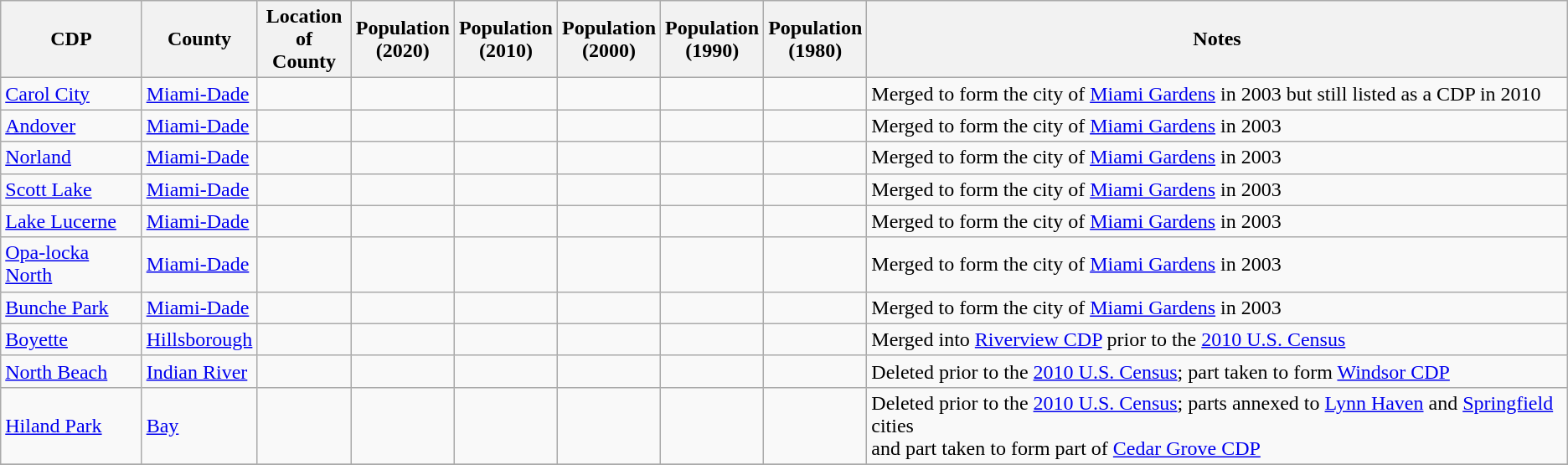<table class="wikitable sortable">
<tr>
<th>CDP</th>
<th>County</th>
<th>Location<br> of County</th>
<th>Population<br> (2020)</th>
<th>Population<br> (2010)</th>
<th>Population<br> (2000)</th>
<th>Population<br> (1990)</th>
<th>Population<br> (1980)</th>
<th>Notes</th>
</tr>
<tr>
<td><a href='#'>Carol City</a></td>
<td><a href='#'>Miami-Dade</a></td>
<td></td>
<td></td>
<td></td>
<td></td>
<td></td>
<td></td>
<td>Merged to form the city of <a href='#'>Miami Gardens</a> in 2003 but still listed as a CDP in 2010</td>
</tr>
<tr>
<td><a href='#'>Andover</a></td>
<td><a href='#'>Miami-Dade</a></td>
<td></td>
<td></td>
<td></td>
<td></td>
<td></td>
<td></td>
<td>Merged to form the city of <a href='#'>Miami Gardens</a> in 2003</td>
</tr>
<tr>
<td><a href='#'>Norland</a></td>
<td><a href='#'>Miami-Dade</a></td>
<td></td>
<td></td>
<td></td>
<td></td>
<td></td>
<td></td>
<td>Merged to form the city of <a href='#'>Miami Gardens</a> in 2003</td>
</tr>
<tr>
<td><a href='#'>Scott Lake</a></td>
<td><a href='#'>Miami-Dade</a></td>
<td></td>
<td></td>
<td></td>
<td></td>
<td></td>
<td></td>
<td>Merged to form the city of <a href='#'>Miami Gardens</a> in 2003</td>
</tr>
<tr>
<td><a href='#'>Lake Lucerne</a></td>
<td><a href='#'>Miami-Dade</a></td>
<td></td>
<td></td>
<td></td>
<td></td>
<td></td>
<td></td>
<td>Merged to form the city of <a href='#'>Miami Gardens</a> in 2003</td>
</tr>
<tr>
<td><a href='#'>Opa-locka North</a></td>
<td><a href='#'>Miami-Dade</a></td>
<td></td>
<td></td>
<td></td>
<td></td>
<td></td>
<td></td>
<td>Merged to form the city of <a href='#'>Miami Gardens</a> in 2003</td>
</tr>
<tr>
<td><a href='#'>Bunche Park</a></td>
<td><a href='#'>Miami-Dade</a></td>
<td></td>
<td></td>
<td></td>
<td></td>
<td></td>
<td></td>
<td>Merged to form the city of <a href='#'>Miami Gardens</a> in 2003</td>
</tr>
<tr>
<td><a href='#'>Boyette</a></td>
<td><a href='#'>Hillsborough</a></td>
<td></td>
<td></td>
<td></td>
<td></td>
<td></td>
<td></td>
<td>Merged into <a href='#'>Riverview CDP</a> prior to the <a href='#'>2010 U.S. Census</a></td>
</tr>
<tr>
<td><a href='#'>North Beach</a></td>
<td><a href='#'>Indian River</a></td>
<td></td>
<td></td>
<td></td>
<td></td>
<td></td>
<td></td>
<td>Deleted prior to the <a href='#'>2010 U.S. Census</a>; part taken to form <a href='#'>Windsor CDP</a></td>
</tr>
<tr>
<td><a href='#'>Hiland Park</a></td>
<td><a href='#'>Bay</a></td>
<td></td>
<td></td>
<td></td>
<td></td>
<td></td>
<td></td>
<td>Deleted prior to the <a href='#'>2010 U.S. Census</a>; parts annexed to <a href='#'>Lynn Haven</a> and <a href='#'>Springfield</a> cities<br>and part taken to form part of <a href='#'>Cedar Grove CDP</a></td>
</tr>
<tr>
</tr>
</table>
